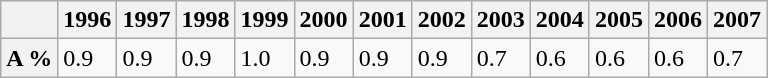<table class="wikitable">
<tr>
<th></th>
<th>1996</th>
<th>1997</th>
<th>1998</th>
<th>1999</th>
<th>2000</th>
<th>2001</th>
<th>2002</th>
<th>2003</th>
<th>2004</th>
<th>2005</th>
<th>2006</th>
<th>2007</th>
</tr>
<tr>
<th>A %</th>
<td>0.9</td>
<td>0.9</td>
<td>0.9</td>
<td>1.0</td>
<td>0.9</td>
<td>0.9</td>
<td>0.9</td>
<td>0.7</td>
<td>0.6</td>
<td>0.6</td>
<td>0.6</td>
<td>0.7</td>
</tr>
</table>
